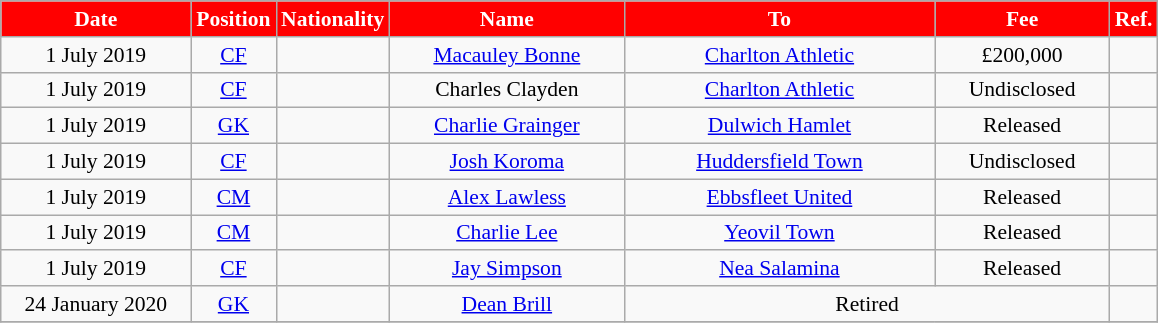<table class="wikitable"  style="text-align:center; font-size:90%; ">
<tr>
<th style="background:red; color:white; width:120px;">Date</th>
<th style="background:red; color:white; width:50px;">Position</th>
<th style="background:red; color:white; width:50px;">Nationality</th>
<th style="background:red; color:white; width:150px;">Name</th>
<th style="background:red; color:white; width:200px;">To</th>
<th style="background:red; color:white; width:110px;">Fee</th>
<th style="background:red; color:white; width:25px;">Ref.</th>
</tr>
<tr>
<td>1 July 2019</td>
<td><a href='#'>CF</a></td>
<td></td>
<td><a href='#'>Macauley Bonne</a></td>
<td> <a href='#'>Charlton Athletic</a></td>
<td>£200,000</td>
<td></td>
</tr>
<tr>
<td>1 July 2019</td>
<td><a href='#'>CF</a></td>
<td></td>
<td>Charles Clayden</td>
<td> <a href='#'>Charlton Athletic</a></td>
<td>Undisclosed</td>
<td></td>
</tr>
<tr>
<td>1 July 2019</td>
<td><a href='#'>GK</a></td>
<td></td>
<td><a href='#'>Charlie Grainger</a></td>
<td> <a href='#'>Dulwich Hamlet</a></td>
<td>Released</td>
<td></td>
</tr>
<tr>
<td>1 July 2019</td>
<td><a href='#'>CF</a></td>
<td></td>
<td><a href='#'>Josh Koroma</a></td>
<td> <a href='#'>Huddersfield Town</a></td>
<td>Undisclosed</td>
<td></td>
</tr>
<tr>
<td>1 July 2019</td>
<td><a href='#'>CM</a></td>
<td></td>
<td><a href='#'>Alex Lawless</a></td>
<td> <a href='#'>Ebbsfleet United</a></td>
<td>Released</td>
<td></td>
</tr>
<tr>
<td>1 July 2019</td>
<td><a href='#'>CM</a></td>
<td></td>
<td><a href='#'>Charlie Lee</a></td>
<td> <a href='#'>Yeovil Town</a></td>
<td>Released</td>
<td></td>
</tr>
<tr>
<td>1 July 2019</td>
<td><a href='#'>CF</a></td>
<td></td>
<td><a href='#'>Jay Simpson</a></td>
<td> <a href='#'>Nea Salamina</a></td>
<td>Released</td>
<td></td>
</tr>
<tr>
<td>24 January 2020</td>
<td><a href='#'>GK</a></td>
<td></td>
<td><a href='#'>Dean Brill</a></td>
<td colspan="2" style="text-align:center;">Retired</td>
<td></td>
</tr>
<tr>
</tr>
</table>
